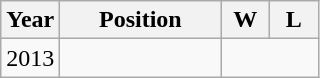<table class="wikitable" style="text-align: center;">
<tr>
<th>Year</th>
<th width="100">Position</th>
<th width="25">W</th>
<th width="25">L</th>
</tr>
<tr>
<td> 2013</td>
<td></td>
</tr>
</table>
